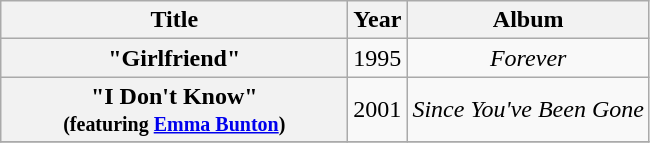<table class="wikitable plainrowheaders" style="text-align:center;" border="1">
<tr>
<th scope="col" style="width:14em;">Title</th>
<th scope="col">Year</th>
<th scope="col">Album</th>
</tr>
<tr>
<th scope="row">"Girlfriend"</th>
<td>1995</td>
<td><em>Forever</em></td>
</tr>
<tr>
<th scope="row">"I Don't Know"<br><small>(featuring <a href='#'>Emma Bunton</a>)</small></th>
<td>2001</td>
<td><em>Since You've Been Gone</em></td>
</tr>
<tr>
</tr>
</table>
